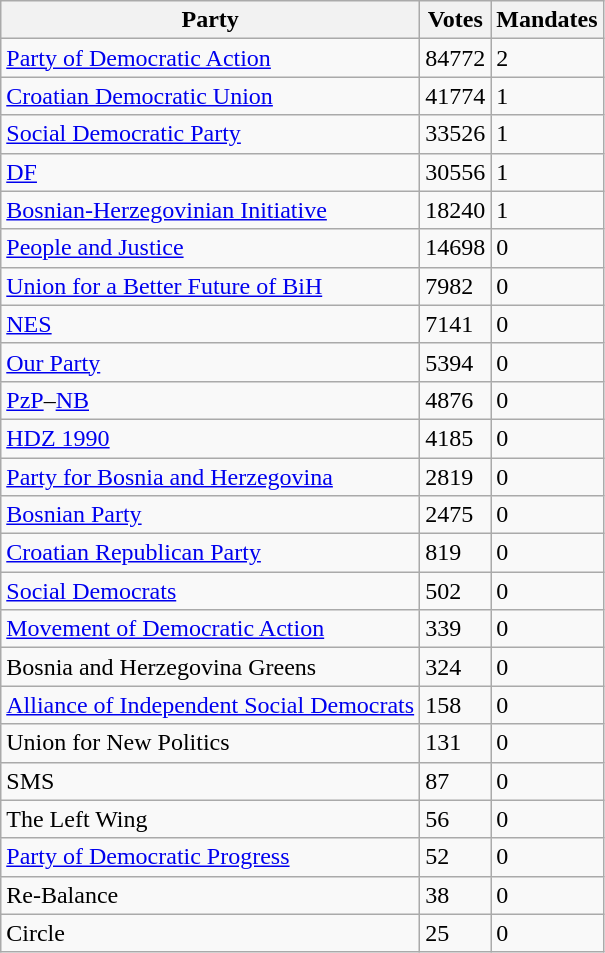<table class="wikitable" style ="text-align: left">
<tr>
<th>Party</th>
<th>Votes</th>
<th>Mandates</th>
</tr>
<tr>
<td><a href='#'>Party of Democratic Action</a></td>
<td>84772</td>
<td>2</td>
</tr>
<tr>
<td><a href='#'>Croatian Democratic Union</a></td>
<td>41774</td>
<td>1</td>
</tr>
<tr>
<td><a href='#'>Social Democratic Party</a></td>
<td>33526</td>
<td>1</td>
</tr>
<tr>
<td><a href='#'>DF</a></td>
<td>30556</td>
<td>1</td>
</tr>
<tr>
<td><a href='#'>Bosnian-Herzegovinian Initiative</a></td>
<td>18240</td>
<td>1</td>
</tr>
<tr>
<td><a href='#'>People and Justice</a></td>
<td>14698</td>
<td>0</td>
</tr>
<tr>
<td><a href='#'>Union for a Better Future of BiH</a></td>
<td>7982</td>
<td>0</td>
</tr>
<tr>
<td><a href='#'>NES</a></td>
<td>7141</td>
<td>0</td>
</tr>
<tr>
<td><a href='#'>Our Party</a></td>
<td>5394</td>
<td>0</td>
</tr>
<tr>
<td><a href='#'>PzP</a>–<a href='#'>NB</a></td>
<td>4876</td>
<td>0</td>
</tr>
<tr>
<td><a href='#'>HDZ 1990</a></td>
<td>4185</td>
<td>0</td>
</tr>
<tr>
<td><a href='#'>Party for Bosnia and Herzegovina</a></td>
<td>2819</td>
<td>0</td>
</tr>
<tr>
<td><a href='#'>Bosnian Party</a></td>
<td>2475</td>
<td>0</td>
</tr>
<tr>
<td><a href='#'>Croatian Republican Party</a></td>
<td>819</td>
<td>0</td>
</tr>
<tr>
<td><a href='#'>Social Democrats</a></td>
<td>502</td>
<td>0</td>
</tr>
<tr>
<td><a href='#'>Movement of Democratic Action</a></td>
<td>339</td>
<td>0</td>
</tr>
<tr>
<td>Bosnia and Herzegovina Greens</td>
<td>324</td>
<td>0</td>
</tr>
<tr>
<td><a href='#'>Alliance of Independent Social Democrats</a></td>
<td>158</td>
<td>0</td>
</tr>
<tr>
<td>Union for New Politics</td>
<td>131</td>
<td>0</td>
</tr>
<tr>
<td>SMS</td>
<td>87</td>
<td>0</td>
</tr>
<tr>
<td>The Left Wing</td>
<td>56</td>
<td>0</td>
</tr>
<tr>
<td><a href='#'>Party of Democratic Progress</a></td>
<td>52</td>
<td>0</td>
</tr>
<tr>
<td>Re-Balance</td>
<td>38</td>
<td>0</td>
</tr>
<tr>
<td>Circle</td>
<td>25</td>
<td>0</td>
</tr>
</table>
